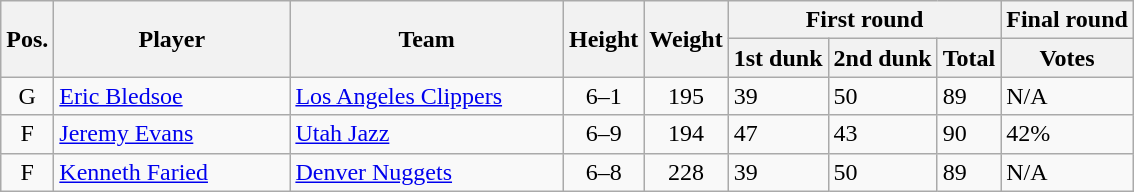<table class="wikitable">
<tr>
<th rowspan=2>Pos.</th>
<th rowspan="2" style="width:150px;">Player</th>
<th rowspan="2" style="width:175px;">Team</th>
<th rowspan=2>Height</th>
<th rowspan=2>Weight</th>
<th colspan=3>First round</th>
<th>Final round</th>
</tr>
<tr>
<th>1st dunk</th>
<th>2nd dunk</th>
<th>Total</th>
<th>Votes</th>
</tr>
<tr>
<td style="text-align:center">G</td>
<td><a href='#'>Eric Bledsoe</a></td>
<td><a href='#'>Los Angeles Clippers</a></td>
<td align=center>6–1</td>
<td align=center>195</td>
<td>39</td>
<td>50</td>
<td>89</td>
<td>N/A</td>
</tr>
<tr>
<td style="text-align:center">F</td>
<td><a href='#'>Jeremy Evans</a></td>
<td><a href='#'>Utah Jazz</a></td>
<td align=center>6–9</td>
<td align=center>194</td>
<td>47</td>
<td>43</td>
<td>90</td>
<td>42%</td>
</tr>
<tr>
<td style="text-align:center">F</td>
<td><a href='#'>Kenneth Faried</a></td>
<td><a href='#'>Denver Nuggets</a></td>
<td align=center>6–8</td>
<td align=center>228</td>
<td>39</td>
<td>50</td>
<td>89</td>
<td>N/A</td>
</tr>
</table>
